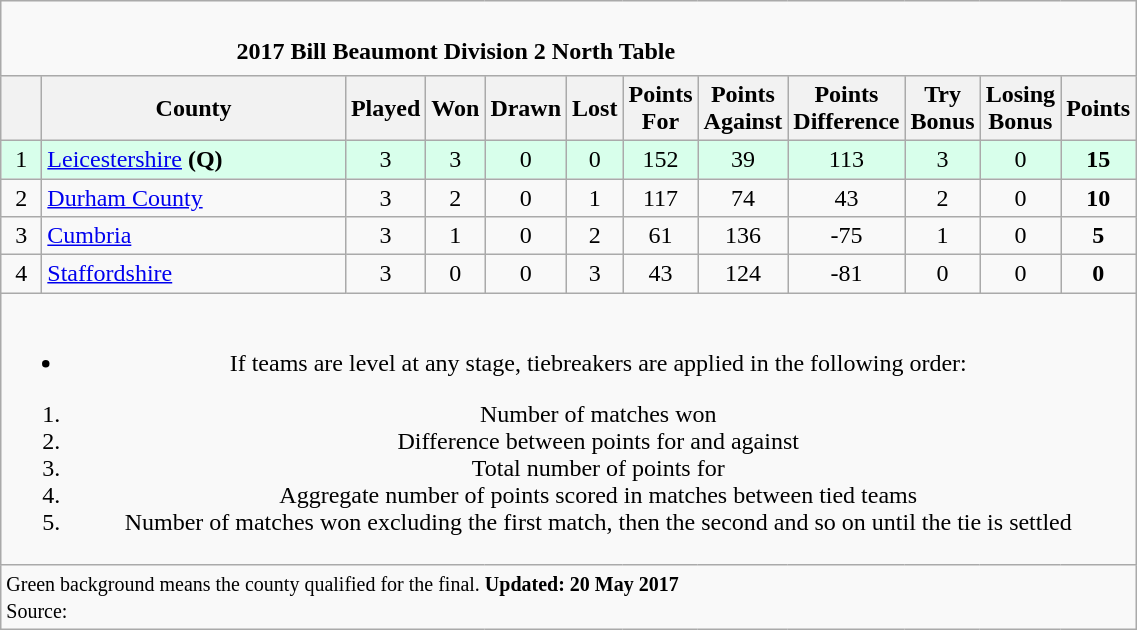<table class="wikitable" style="text-align: center;">
<tr>
<td colspan="15" cellpadding="0" cellspacing="0"><br><table border="0" width="80%" cellpadding="0" cellspacing="0">
<tr>
<td width=20% style="border:0px"></td>
<td style="border:0px"><strong>2017 Bill Beaumont Division 2 North Table</strong></td>
<td width=20% style="border:0px" align=right></td>
</tr>
</table>
</td>
</tr>
<tr>
<th bgcolor="#efefef" width="20"></th>
<th bgcolor="#efefef" width="195">County</th>
<th bgcolor="#efefef" width="20">Played</th>
<th bgcolor="#efefef" width="20">Won</th>
<th bgcolor="#efefef" width="20">Drawn</th>
<th bgcolor="#efefef" width="20">Lost</th>
<th bgcolor="#efefef" width="20">Points For</th>
<th bgcolor="#efefef" width="20">Points Against</th>
<th bgcolor="#efefef" width="20">Points Difference</th>
<th bgcolor="#efefef" width="20">Try Bonus</th>
<th bgcolor="#efefef" width="20">Losing Bonus</th>
<th bgcolor="#efefef" width="20">Points</th>
</tr>
<tr bgcolor=#d8ffeb align=center>
<td>1</td>
<td style="text-align:left;"><a href='#'>Leicestershire</a> <strong>(Q)</strong></td>
<td>3</td>
<td>3</td>
<td>0</td>
<td>0</td>
<td>152</td>
<td>39</td>
<td>113</td>
<td>3</td>
<td>0</td>
<td><strong>15</strong></td>
</tr>
<tr>
<td>2</td>
<td style="text-align:left;"><a href='#'>Durham County</a></td>
<td>3</td>
<td>2</td>
<td>0</td>
<td>1</td>
<td>117</td>
<td>74</td>
<td>43</td>
<td>2</td>
<td>0</td>
<td><strong>10</strong></td>
</tr>
<tr>
<td>3</td>
<td style="text-align:left;"><a href='#'>Cumbria</a></td>
<td>3</td>
<td>1</td>
<td>0</td>
<td>2</td>
<td>61</td>
<td>136</td>
<td>-75</td>
<td>1</td>
<td>0</td>
<td><strong>5</strong></td>
</tr>
<tr>
<td>4</td>
<td style="text-align:left;"><a href='#'>Staffordshire</a></td>
<td>3</td>
<td>0</td>
<td>0</td>
<td>3</td>
<td>43</td>
<td>124</td>
<td>-81</td>
<td>0</td>
<td>0</td>
<td><strong>0</strong></td>
</tr>
<tr>
<td colspan="15"><br><ul><li>If teams are level at any stage, tiebreakers are applied in the following order:</li></ul><ol><li>Number of matches won</li><li>Difference between points for and against</li><li>Total number of points for</li><li>Aggregate number of points scored in matches between tied teams</li><li>Number of matches won excluding the first match, then the second and so on until the tie is settled</li></ol></td>
</tr>
<tr | style="text-align:left;" |>
<td colspan="15" style="border:0px"><small><span>Green background</span> means the county qualified for the final. <strong>Updated: 20 May 2017</strong><br>Source: </small></td>
</tr>
</table>
